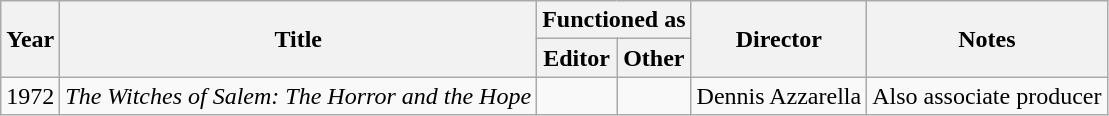<table class="wikitable">
<tr>
<th rowspan="2">Year</th>
<th rowspan="2">Title</th>
<th colspan="2">Functioned as</th>
<th rowspan="2">Director</th>
<th rowspan="2">Notes</th>
</tr>
<tr>
<th>Editor</th>
<th>Other</th>
</tr>
<tr>
<td>1972</td>
<td><em>The Witches of Salem: The Horror and the Hope</em></td>
<td></td>
<td></td>
<td>Dennis Azzarella</td>
<td>Also associate producer</td>
</tr>
</table>
